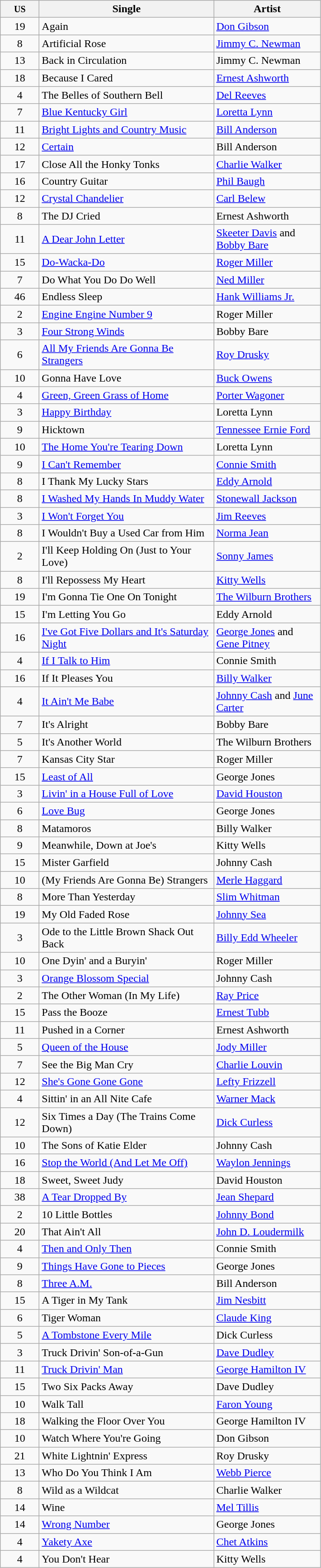<table class="wikitable sortable">
<tr>
<th width="50"><small>US</small></th>
<th width="250">Single</th>
<th width="150">Artist</th>
</tr>
<tr>
<td align="center">19</td>
<td>Again</td>
<td><a href='#'>Don Gibson</a></td>
</tr>
<tr>
<td align="center">8</td>
<td>Artificial Rose</td>
<td><a href='#'>Jimmy C. Newman</a></td>
</tr>
<tr>
<td align="center">13</td>
<td>Back in Circulation</td>
<td>Jimmy C. Newman</td>
</tr>
<tr>
<td align="center">18</td>
<td>Because I Cared</td>
<td><a href='#'>Ernest Ashworth</a></td>
</tr>
<tr>
<td align="center">4</td>
<td>The Belles of Southern Bell</td>
<td><a href='#'>Del Reeves</a></td>
</tr>
<tr>
<td align="center">7</td>
<td><a href='#'>Blue Kentucky Girl</a></td>
<td><a href='#'>Loretta Lynn</a></td>
</tr>
<tr>
<td align="center">11</td>
<td><a href='#'>Bright Lights and Country Music</a></td>
<td><a href='#'>Bill Anderson</a></td>
</tr>
<tr>
<td align="center">12</td>
<td><a href='#'>Certain</a></td>
<td>Bill Anderson</td>
</tr>
<tr>
<td align="center">17</td>
<td>Close All the Honky Tonks</td>
<td><a href='#'>Charlie Walker</a></td>
</tr>
<tr>
<td align="center">16</td>
<td>Country Guitar</td>
<td><a href='#'>Phil Baugh</a></td>
</tr>
<tr>
<td align="center">12</td>
<td><a href='#'>Crystal Chandelier</a></td>
<td><a href='#'>Carl Belew</a></td>
</tr>
<tr>
<td align="center">8</td>
<td>The DJ Cried</td>
<td>Ernest Ashworth</td>
</tr>
<tr>
<td align="center">11</td>
<td><a href='#'>A Dear John Letter</a></td>
<td><a href='#'>Skeeter Davis</a> and <a href='#'>Bobby Bare</a></td>
</tr>
<tr>
<td align="center">15</td>
<td><a href='#'>Do-Wacka-Do</a></td>
<td><a href='#'>Roger Miller</a></td>
</tr>
<tr>
<td align="center">7</td>
<td>Do What You Do Do Well</td>
<td><a href='#'>Ned Miller</a></td>
</tr>
<tr>
<td align="center">46</td>
<td>Endless Sleep</td>
<td><a href='#'>Hank Williams Jr.</a></td>
</tr>
<tr>
<td align="center">2</td>
<td><a href='#'>Engine Engine Number 9</a></td>
<td>Roger Miller</td>
</tr>
<tr>
<td align="center">3</td>
<td><a href='#'>Four Strong Winds</a></td>
<td>Bobby Bare</td>
</tr>
<tr>
<td align="center">6</td>
<td><a href='#'>All My Friends Are Gonna Be Strangers</a></td>
<td><a href='#'>Roy Drusky</a></td>
</tr>
<tr>
<td align="center">10</td>
<td>Gonna Have Love</td>
<td><a href='#'>Buck Owens</a></td>
</tr>
<tr>
<td align="center">4</td>
<td><a href='#'>Green, Green Grass of Home</a></td>
<td><a href='#'>Porter Wagoner</a></td>
</tr>
<tr>
<td align="center">3</td>
<td><a href='#'>Happy Birthday</a></td>
<td>Loretta Lynn</td>
</tr>
<tr>
<td align="center">9</td>
<td>Hicktown</td>
<td><a href='#'>Tennessee Ernie Ford</a></td>
</tr>
<tr>
<td align="center">10</td>
<td><a href='#'>The Home You're Tearing Down</a></td>
<td>Loretta Lynn</td>
</tr>
<tr>
<td align="center">9</td>
<td><a href='#'>I Can't Remember</a></td>
<td><a href='#'>Connie Smith</a></td>
</tr>
<tr>
<td align="center">8</td>
<td>I Thank My Lucky Stars</td>
<td><a href='#'>Eddy Arnold</a></td>
</tr>
<tr>
<td align="center">8</td>
<td><a href='#'>I Washed My Hands In Muddy Water</a></td>
<td><a href='#'>Stonewall Jackson</a></td>
</tr>
<tr>
<td align="center">3</td>
<td><a href='#'>I Won't Forget You</a></td>
<td><a href='#'>Jim Reeves</a></td>
</tr>
<tr>
<td align="center">8</td>
<td>I Wouldn't Buy a Used Car from Him</td>
<td><a href='#'>Norma Jean</a></td>
</tr>
<tr>
<td align="center">2</td>
<td>I'll Keep Holding On (Just to Your Love)</td>
<td><a href='#'>Sonny James</a></td>
</tr>
<tr>
<td align="center">8</td>
<td>I'll Repossess My Heart</td>
<td><a href='#'>Kitty Wells</a></td>
</tr>
<tr>
<td align="center">19</td>
<td>I'm Gonna Tie One On Tonight</td>
<td><a href='#'>The Wilburn Brothers</a></td>
</tr>
<tr>
<td align="center">15</td>
<td>I'm Letting You Go</td>
<td>Eddy Arnold</td>
</tr>
<tr>
<td align="center">16</td>
<td><a href='#'>I've Got Five Dollars and It's Saturday Night</a></td>
<td><a href='#'>George Jones</a> and <a href='#'>Gene Pitney</a></td>
</tr>
<tr>
<td align="center">4</td>
<td><a href='#'>If I Talk to Him</a></td>
<td>Connie Smith</td>
</tr>
<tr>
<td align="center">16</td>
<td>If It Pleases You</td>
<td><a href='#'>Billy Walker</a></td>
</tr>
<tr>
<td align="center">4</td>
<td><a href='#'>It Ain't Me Babe</a></td>
<td><a href='#'>Johnny Cash</a> and <a href='#'>June Carter</a></td>
</tr>
<tr>
<td align="center">7</td>
<td>It's Alright</td>
<td>Bobby Bare</td>
</tr>
<tr>
<td align="center">5</td>
<td>It's Another World</td>
<td>The Wilburn Brothers</td>
</tr>
<tr>
<td align="center">7</td>
<td>Kansas City Star</td>
<td>Roger Miller</td>
</tr>
<tr>
<td align="center">15</td>
<td><a href='#'>Least of All</a></td>
<td>George Jones</td>
</tr>
<tr>
<td align="center">3</td>
<td><a href='#'>Livin' in a House Full of Love</a></td>
<td><a href='#'>David Houston</a></td>
</tr>
<tr>
<td align="center">6</td>
<td><a href='#'>Love Bug</a></td>
<td>George Jones</td>
</tr>
<tr>
<td align="center">8</td>
<td>Matamoros</td>
<td>Billy Walker</td>
</tr>
<tr>
<td align="center">9</td>
<td>Meanwhile, Down at Joe's</td>
<td>Kitty Wells</td>
</tr>
<tr>
<td align="center">15</td>
<td>Mister Garfield</td>
<td>Johnny Cash</td>
</tr>
<tr>
<td align="center">10</td>
<td>(My Friends Are Gonna Be) Strangers</td>
<td><a href='#'>Merle Haggard</a></td>
</tr>
<tr>
<td align="center">8</td>
<td>More Than Yesterday</td>
<td><a href='#'>Slim Whitman</a></td>
</tr>
<tr>
<td align="center">19</td>
<td>My Old Faded Rose</td>
<td><a href='#'>Johnny Sea</a></td>
</tr>
<tr>
<td align="center">3</td>
<td>Ode to the Little Brown Shack Out Back</td>
<td><a href='#'>Billy Edd Wheeler</a></td>
</tr>
<tr>
<td align="center">10</td>
<td>One Dyin' and a Buryin'</td>
<td>Roger Miller</td>
</tr>
<tr>
<td align="center">3</td>
<td><a href='#'>Orange Blossom Special</a></td>
<td>Johnny Cash</td>
</tr>
<tr>
<td align="center">2</td>
<td>The Other Woman (In My Life)</td>
<td><a href='#'>Ray Price</a></td>
</tr>
<tr>
<td align="center">15</td>
<td>Pass the Booze</td>
<td><a href='#'>Ernest Tubb</a></td>
</tr>
<tr>
<td align="center">11</td>
<td>Pushed in a Corner</td>
<td>Ernest Ashworth</td>
</tr>
<tr>
<td align="center">5</td>
<td><a href='#'>Queen of the House</a></td>
<td><a href='#'>Jody Miller</a></td>
</tr>
<tr>
<td align="center">7</td>
<td>See the Big Man Cry</td>
<td><a href='#'>Charlie Louvin</a></td>
</tr>
<tr>
<td align="center">12</td>
<td><a href='#'>She's Gone Gone Gone</a></td>
<td><a href='#'>Lefty Frizzell</a></td>
</tr>
<tr>
<td align="center">4</td>
<td>Sittin' in an All Nite Cafe</td>
<td><a href='#'>Warner Mack</a></td>
</tr>
<tr>
<td align="center">12</td>
<td>Six Times a Day (The Trains Come Down)</td>
<td><a href='#'>Dick Curless</a></td>
</tr>
<tr>
<td align="center">10</td>
<td>The Sons of Katie Elder</td>
<td>Johnny Cash</td>
</tr>
<tr>
<td align="center">16</td>
<td><a href='#'>Stop the World (And Let Me Off)</a></td>
<td><a href='#'>Waylon Jennings</a></td>
</tr>
<tr>
<td align="center">18</td>
<td>Sweet, Sweet Judy</td>
<td>David Houston</td>
</tr>
<tr>
<td align="center">38</td>
<td><a href='#'>A Tear Dropped By</a></td>
<td><a href='#'>Jean Shepard</a></td>
</tr>
<tr>
<td align="center">2</td>
<td>10 Little Bottles</td>
<td><a href='#'>Johnny Bond</a></td>
</tr>
<tr>
<td align="center">20</td>
<td>That Ain't All</td>
<td><a href='#'>John D. Loudermilk</a></td>
</tr>
<tr>
<td align="center">4</td>
<td><a href='#'>Then and Only Then</a></td>
<td>Connie Smith</td>
</tr>
<tr>
<td align="center">9</td>
<td><a href='#'>Things Have Gone to Pieces</a></td>
<td>George Jones</td>
</tr>
<tr>
<td align="center">8</td>
<td><a href='#'>Three A.M.</a></td>
<td>Bill Anderson</td>
</tr>
<tr>
<td align="center">15</td>
<td>A Tiger in My Tank</td>
<td><a href='#'>Jim Nesbitt</a></td>
</tr>
<tr>
<td align="center">6</td>
<td>Tiger Woman</td>
<td><a href='#'>Claude King</a></td>
</tr>
<tr>
<td align="center">5</td>
<td><a href='#'>A Tombstone Every Mile</a></td>
<td>Dick Curless</td>
</tr>
<tr>
<td align="center">3</td>
<td>Truck Drivin' Son-of-a-Gun</td>
<td><a href='#'>Dave Dudley</a></td>
</tr>
<tr>
<td align="center">11</td>
<td><a href='#'>Truck Drivin' Man</a></td>
<td><a href='#'>George Hamilton IV</a></td>
</tr>
<tr>
<td align="center">15</td>
<td>Two Six Packs Away</td>
<td>Dave Dudley</td>
</tr>
<tr>
<td align="center">10</td>
<td>Walk Tall</td>
<td><a href='#'>Faron Young</a></td>
</tr>
<tr>
<td align="center">18</td>
<td>Walking the Floor Over You</td>
<td>George Hamilton IV</td>
</tr>
<tr>
<td align="center">10</td>
<td>Watch Where You're Going</td>
<td>Don Gibson</td>
</tr>
<tr>
<td align="center">21</td>
<td>White Lightnin' Express</td>
<td>Roy Drusky</td>
</tr>
<tr>
<td align="center">13</td>
<td>Who Do You Think I Am</td>
<td><a href='#'>Webb Pierce</a></td>
</tr>
<tr>
<td align="center">8</td>
<td>Wild as a Wildcat</td>
<td>Charlie Walker</td>
</tr>
<tr>
<td align="center">14</td>
<td>Wine</td>
<td><a href='#'>Mel Tillis</a></td>
</tr>
<tr>
<td align="center">14</td>
<td><a href='#'>Wrong Number</a></td>
<td>George Jones</td>
</tr>
<tr>
<td align="center">4</td>
<td><a href='#'>Yakety Axe</a></td>
<td><a href='#'>Chet Atkins</a></td>
</tr>
<tr>
<td align="center">4</td>
<td>You Don't Hear</td>
<td>Kitty Wells</td>
</tr>
</table>
